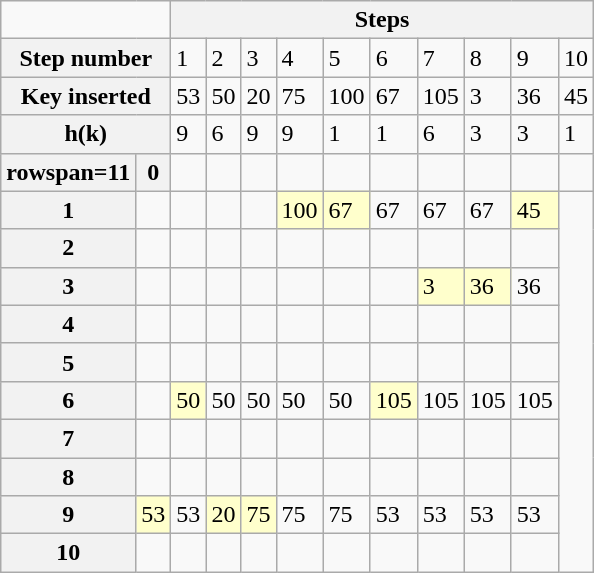<table class="wikitable">
<tr>
<td colspan=2></td>
<th colspan=10>Steps</th>
</tr>
<tr>
<th colspan=2>Step number</th>
<td>1</td>
<td>2</td>
<td>3</td>
<td>4</td>
<td>5</td>
<td>6</td>
<td>7</td>
<td>8</td>
<td>9</td>
<td>10</td>
</tr>
<tr>
<th colspan=2>Key inserted</th>
<td>53</td>
<td>50</td>
<td>20</td>
<td>75</td>
<td>100</td>
<td>67</td>
<td>105</td>
<td>3</td>
<td>36</td>
<td>45</td>
</tr>
<tr>
<th colspan=2>h(k)</th>
<td>9</td>
<td>6</td>
<td>9</td>
<td>9</td>
<td>1</td>
<td>1</td>
<td>6</td>
<td>3</td>
<td>3</td>
<td>1</td>
</tr>
<tr>
<th>rowspan=11 </th>
<th>0</th>
<td></td>
<td></td>
<td></td>
<td></td>
<td></td>
<td></td>
<td></td>
<td></td>
<td></td>
<td></td>
</tr>
<tr>
<th>1</th>
<td></td>
<td></td>
<td></td>
<td></td>
<td bgcolor=#ffffcc>100</td>
<td bgcolor=#ffffcc>67</td>
<td>67</td>
<td>67</td>
<td>67</td>
<td bgcolor=#ffffcc>45</td>
</tr>
<tr>
<th>2</th>
<td></td>
<td></td>
<td></td>
<td></td>
<td></td>
<td></td>
<td></td>
<td></td>
<td></td>
<td></td>
</tr>
<tr>
<th>3</th>
<td></td>
<td></td>
<td></td>
<td></td>
<td></td>
<td></td>
<td></td>
<td bgcolor=#ffffcc>3</td>
<td bgcolor=#ffffcc>36</td>
<td>36</td>
</tr>
<tr>
<th>4</th>
<td></td>
<td></td>
<td></td>
<td></td>
<td></td>
<td></td>
<td></td>
<td></td>
<td></td>
<td></td>
</tr>
<tr>
<th>5</th>
<td></td>
<td></td>
<td></td>
<td></td>
<td></td>
<td></td>
<td></td>
<td></td>
<td></td>
<td></td>
</tr>
<tr>
<th>6</th>
<td></td>
<td bgcolor=#ffffcc>50</td>
<td>50</td>
<td>50</td>
<td>50</td>
<td>50</td>
<td bgcolor=#ffffcc>105</td>
<td>105</td>
<td>105</td>
<td>105</td>
</tr>
<tr>
<th>7</th>
<td></td>
<td></td>
<td></td>
<td></td>
<td></td>
<td></td>
<td></td>
<td></td>
<td></td>
<td></td>
</tr>
<tr>
<th>8</th>
<td></td>
<td></td>
<td></td>
<td></td>
<td></td>
<td></td>
<td></td>
<td></td>
<td></td>
<td></td>
</tr>
<tr>
<th>9</th>
<td bgcolor=#ffffcc>53</td>
<td>53</td>
<td bgcolor="#ffffcc">20</td>
<td bgcolor=#ffffcc>75</td>
<td>75</td>
<td>75</td>
<td>53</td>
<td>53</td>
<td>53</td>
<td>53</td>
</tr>
<tr>
<th>10</th>
<td></td>
<td></td>
<td></td>
<td></td>
<td></td>
<td></td>
<td></td>
<td></td>
<td></td>
<td></td>
</tr>
</table>
